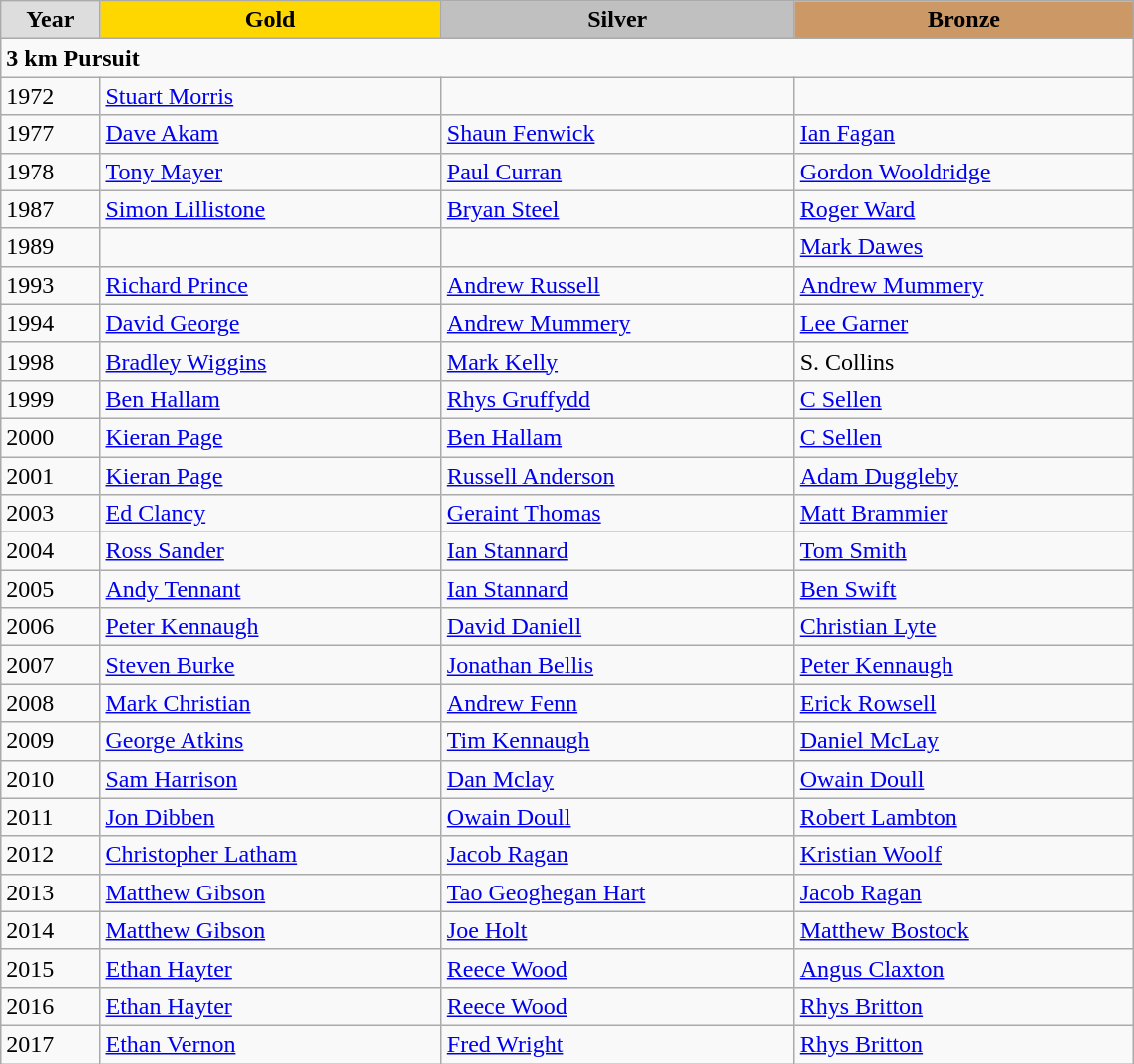<table class="wikitable" style="width: 60%; text-align:left;">
<tr style="text-align:center; font-weight:bold;">
<td style="background:#ddd; ">Year</td>
<td style="background:gold; ">Gold</td>
<td style="background:silver; ">Silver</td>
<td style="background:#c96; ">Bronze</td>
</tr>
<tr>
<td colspan=4><strong>3 km Pursuit</strong></td>
</tr>
<tr>
<td>1972</td>
<td><a href='#'>Stuart Morris</a></td>
<td></td>
<td></td>
</tr>
<tr>
<td>1977</td>
<td><a href='#'>Dave Akam</a></td>
<td><a href='#'>Shaun Fenwick</a></td>
<td><a href='#'>Ian Fagan</a></td>
</tr>
<tr>
<td>1978</td>
<td><a href='#'>Tony Mayer</a></td>
<td><a href='#'>Paul Curran</a></td>
<td><a href='#'>Gordon Wooldridge</a></td>
</tr>
<tr>
<td>1987</td>
<td><a href='#'>Simon Lillistone</a></td>
<td><a href='#'>Bryan Steel</a></td>
<td><a href='#'>Roger Ward</a></td>
</tr>
<tr>
<td>1989</td>
<td></td>
<td></td>
<td><a href='#'>Mark Dawes</a></td>
</tr>
<tr>
<td>1993</td>
<td><a href='#'>Richard Prince</a></td>
<td><a href='#'>Andrew Russell</a></td>
<td><a href='#'>Andrew Mummery</a></td>
</tr>
<tr>
<td>1994</td>
<td><a href='#'>David George</a></td>
<td><a href='#'>Andrew Mummery</a></td>
<td><a href='#'>Lee Garner</a></td>
</tr>
<tr>
<td>1998</td>
<td><a href='#'>Bradley Wiggins</a></td>
<td><a href='#'>Mark Kelly</a></td>
<td>S. Collins</td>
</tr>
<tr>
<td>1999</td>
<td><a href='#'>Ben Hallam</a></td>
<td><a href='#'>Rhys Gruffydd</a></td>
<td><a href='#'>C Sellen</a></td>
</tr>
<tr>
<td>2000</td>
<td><a href='#'>Kieran Page</a></td>
<td><a href='#'>Ben Hallam</a></td>
<td><a href='#'>C Sellen</a></td>
</tr>
<tr>
<td>2001</td>
<td><a href='#'>Kieran Page</a></td>
<td><a href='#'>Russell Anderson</a></td>
<td><a href='#'>Adam Duggleby</a></td>
</tr>
<tr>
<td>2003</td>
<td><a href='#'>Ed Clancy</a></td>
<td><a href='#'>Geraint Thomas</a></td>
<td><a href='#'>Matt Brammier</a></td>
</tr>
<tr>
<td>2004</td>
<td><a href='#'>Ross Sander</a></td>
<td><a href='#'>Ian Stannard</a></td>
<td><a href='#'>Tom Smith</a></td>
</tr>
<tr>
<td>2005</td>
<td><a href='#'>Andy Tennant</a></td>
<td><a href='#'>Ian Stannard</a></td>
<td><a href='#'>Ben Swift</a></td>
</tr>
<tr>
<td>2006</td>
<td><a href='#'>Peter Kennaugh</a></td>
<td><a href='#'>David Daniell</a></td>
<td><a href='#'>Christian Lyte</a></td>
</tr>
<tr>
<td>2007</td>
<td><a href='#'>Steven Burke</a></td>
<td><a href='#'>Jonathan Bellis</a></td>
<td><a href='#'>Peter Kennaugh</a></td>
</tr>
<tr>
<td>2008</td>
<td><a href='#'>Mark Christian</a></td>
<td><a href='#'>Andrew Fenn</a></td>
<td><a href='#'>Erick Rowsell</a></td>
</tr>
<tr>
<td>2009</td>
<td><a href='#'>George Atkins</a></td>
<td><a href='#'>Tim Kennaugh</a></td>
<td><a href='#'>Daniel McLay</a></td>
</tr>
<tr>
<td>2010</td>
<td><a href='#'>Sam Harrison</a></td>
<td><a href='#'>Dan Mclay</a></td>
<td><a href='#'>Owain Doull</a></td>
</tr>
<tr>
<td>2011</td>
<td><a href='#'>Jon Dibben</a></td>
<td><a href='#'>Owain Doull</a></td>
<td><a href='#'>Robert Lambton</a></td>
</tr>
<tr>
<td>2012</td>
<td><a href='#'>Christopher Latham</a></td>
<td><a href='#'>Jacob Ragan</a></td>
<td><a href='#'>Kristian Woolf</a></td>
</tr>
<tr>
<td>2013</td>
<td><a href='#'>Matthew Gibson</a></td>
<td><a href='#'>Tao Geoghegan Hart</a></td>
<td><a href='#'>Jacob Ragan</a></td>
</tr>
<tr>
<td>2014</td>
<td><a href='#'>Matthew Gibson</a></td>
<td><a href='#'>Joe Holt</a></td>
<td><a href='#'>Matthew Bostock</a></td>
</tr>
<tr>
<td>2015</td>
<td><a href='#'>Ethan Hayter</a></td>
<td><a href='#'>Reece Wood</a></td>
<td><a href='#'>Angus Claxton</a></td>
</tr>
<tr>
<td>2016</td>
<td><a href='#'>Ethan Hayter</a></td>
<td><a href='#'>Reece Wood</a></td>
<td><a href='#'>Rhys Britton</a></td>
</tr>
<tr>
<td>2017</td>
<td><a href='#'>Ethan Vernon</a></td>
<td><a href='#'>Fred Wright</a></td>
<td><a href='#'>Rhys Britton</a></td>
</tr>
</table>
